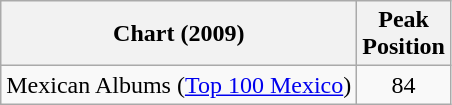<table class="wikitable sortable plainrowheaders" style="text-align:center;">
<tr>
<th scope="col">Chart (2009)</th>
<th scope="col">Peak <br> Position</th>
</tr>
<tr>
<td align="left">Mexican Albums (<a href='#'>Top 100 Mexico</a>)</td>
<td style="text-align:center;">84</td>
</tr>
</table>
